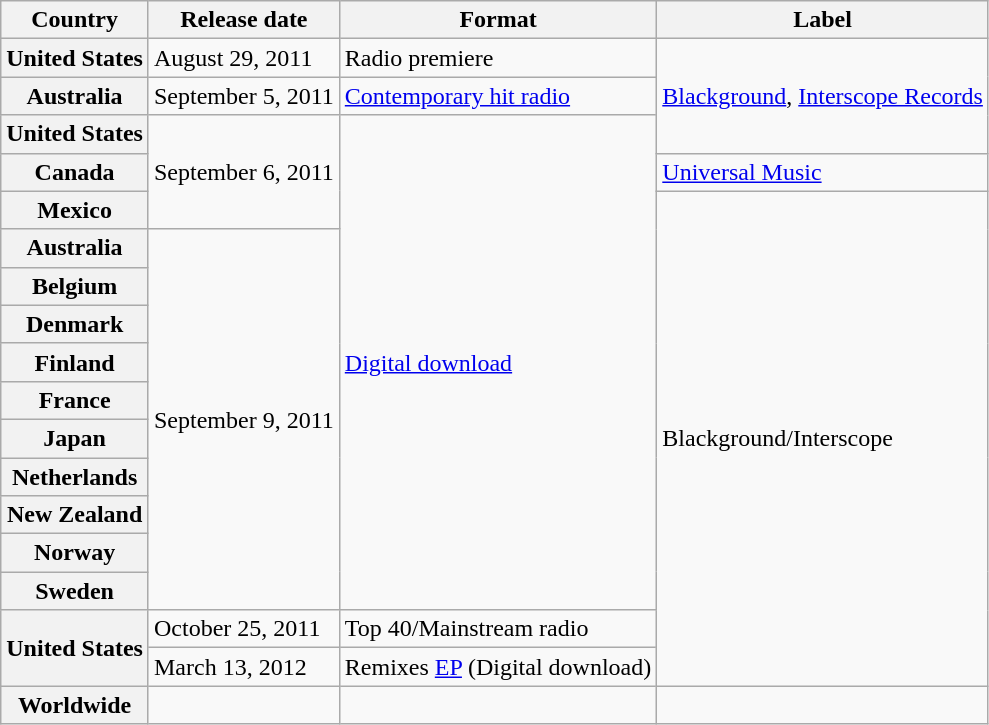<table class="wikitable plainrowheaders">
<tr>
<th scope="col">Country</th>
<th scope="col">Release date</th>
<th scope="col">Format</th>
<th scope="col">Label</th>
</tr>
<tr>
<th scope="row">United States </th>
<td>August 29, 2011</td>
<td>Radio premiere</td>
<td rowspan="3"><a href='#'>Blackground</a>, <a href='#'>Interscope Records</a></td>
</tr>
<tr>
<th scope="row">Australia</th>
<td>September 5, 2011</td>
<td><a href='#'>Contemporary hit radio</a></td>
</tr>
<tr>
<th scope="row">United States </th>
<td rowspan="3">September 6, 2011</td>
<td rowspan="13"><a href='#'>Digital download</a></td>
</tr>
<tr>
<th scope="row">Canada </th>
<td><a href='#'>Universal Music</a></td>
</tr>
<tr>
<th scope="row">Mexico </th>
<td rowspan="13">Blackground/Interscope</td>
</tr>
<tr>
<th scope="row">Australia </th>
<td rowspan="10">September 9, 2011</td>
</tr>
<tr>
<th scope="row">Belgium</th>
</tr>
<tr>
<th scope="row">Denmark </th>
</tr>
<tr>
<th scope="row">Finland </th>
</tr>
<tr>
<th scope="row">France </th>
</tr>
<tr>
<th scope="row">Japan </th>
</tr>
<tr>
<th scope="row">Netherlands</th>
</tr>
<tr>
<th scope="row">New Zealand </th>
</tr>
<tr>
<th scope="row">Norway </th>
</tr>
<tr>
<th scope="row">Sweden </th>
</tr>
<tr>
<th scope="row" rowspan="2">United States</th>
<td>October 25, 2011</td>
<td>Top 40/Mainstream radio</td>
</tr>
<tr>
<td>March 13, 2012</td>
<td>Remixes <a href='#'>EP</a> (Digital download)</td>
</tr>
<tr>
<th scope="row">Worldwide</th>
<td></td>
<td></td>
<td></td>
</tr>
</table>
